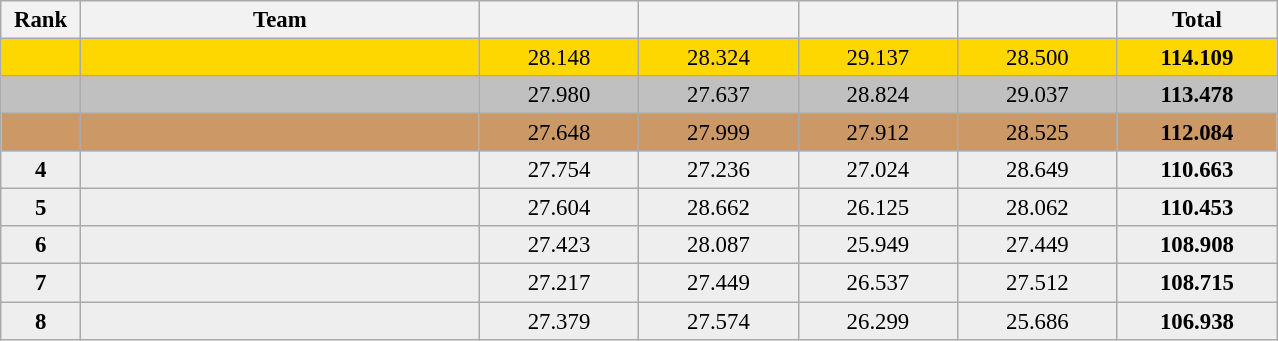<table class="wikitable" style="text-align:center; font-size:95%">
<tr>
<th width="5%">Rank</th>
<th width="25%">Team</th>
<th width="10%"></th>
<th width="10%"></th>
<th width="10%"></th>
<th width="10%"></th>
<th width="10%">Total</th>
</tr>
<tr bgcolor=gold>
<td></td>
<td align="left"><strong></strong></td>
<td>28.148</td>
<td>28.324</td>
<td>29.137</td>
<td>28.500</td>
<td><strong>114.109</strong></td>
</tr>
<tr bgcolor=silver>
<td></td>
<td align="left"><strong></strong></td>
<td>27.980</td>
<td>27.637</td>
<td>28.824</td>
<td>29.037</td>
<td><strong>113.478</strong></td>
</tr>
<tr bgcolor=cc9966>
<td></td>
<td align="left"><strong></strong></td>
<td>27.648</td>
<td>27.999</td>
<td>27.912</td>
<td>28.525</td>
<td><strong>112.084</strong></td>
</tr>
<tr bgcolor=eeeeee>
<td><strong>4</strong></td>
<td align="left"><strong></strong></td>
<td>27.754</td>
<td>27.236</td>
<td>27.024</td>
<td>28.649</td>
<td><strong>110.663</strong></td>
</tr>
<tr bgcolor=eeeeee>
<td><strong>5</strong></td>
<td align="left"><strong></strong></td>
<td>27.604</td>
<td>28.662</td>
<td>26.125</td>
<td>28.062</td>
<td><strong>110.453</strong></td>
</tr>
<tr bgcolor=eeeeee>
<td><strong>6</strong></td>
<td align="left"><strong></strong></td>
<td>27.423</td>
<td>28.087</td>
<td>25.949</td>
<td>27.449</td>
<td><strong>108.908</strong></td>
</tr>
<tr bgcolor=eeeeee>
<td><strong>7</strong></td>
<td align="left"><strong></strong></td>
<td>27.217</td>
<td>27.449</td>
<td>26.537</td>
<td>27.512</td>
<td><strong>108.715</strong></td>
</tr>
<tr bgcolor=eeeeee>
<td><strong>8</strong></td>
<td align="left"><strong></strong></td>
<td>27.379</td>
<td>27.574</td>
<td>26.299</td>
<td>25.686</td>
<td><strong>106.938</strong></td>
</tr>
</table>
